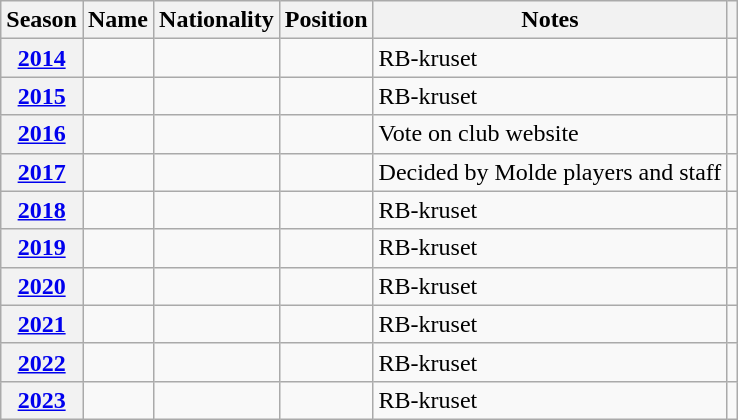<table class="wikitable plainrowheaders sortable">
<tr>
<th scope="col">Season</th>
<th scope="col">Name</th>
<th scope="col">Nationality</th>
<th scope="col">Position</th>
<th scope="col">Notes</th>
<th scope="col" class="unsortable"></th>
</tr>
<tr>
<th scope="row" style="text-align:center"><a href='#'>2014</a></th>
<td></td>
<td></td>
<td></td>
<td>RB-kruset</td>
<td></td>
</tr>
<tr>
<th scope="row" style="text-align:center"><a href='#'>2015</a></th>
<td></td>
<td></td>
<td></td>
<td>RB-kruset</td>
<td></td>
</tr>
<tr>
<th scope="row" style="text-align:center"><a href='#'>2016</a></th>
<td></td>
<td></td>
<td></td>
<td>Vote on club website</td>
<td></td>
</tr>
<tr>
<th scope="row" style="text-align:center"><a href='#'>2017</a></th>
<td></td>
<td></td>
<td></td>
<td>Decided by Molde players and staff</td>
<td></td>
</tr>
<tr>
<th scope="row" style="text-align:center"><a href='#'>2018</a></th>
<td></td>
<td></td>
<td></td>
<td>RB-kruset</td>
<td></td>
</tr>
<tr>
<th scope="row" style="text-align:center"><a href='#'>2019</a></th>
<td></td>
<td></td>
<td></td>
<td>RB-kruset</td>
<td></td>
</tr>
<tr>
<th scope="row" style="text-align:center"><a href='#'>2020</a></th>
<td></td>
<td></td>
<td></td>
<td>RB-kruset</td>
<td></td>
</tr>
<tr>
<th scope="row" style="text-align:center"><a href='#'>2021</a></th>
<td></td>
<td></td>
<td></td>
<td>RB-kruset</td>
<td></td>
</tr>
<tr>
<th scope="row" style="text-align:center"><a href='#'>2022</a></th>
<td></td>
<td></td>
<td></td>
<td>RB-kruset</td>
<td></td>
</tr>
<tr>
<th scope="row" style="text-align:center"><a href='#'>2023</a></th>
<td></td>
<td></td>
<td></td>
<td>RB-kruset</td>
<td></td>
</tr>
</table>
